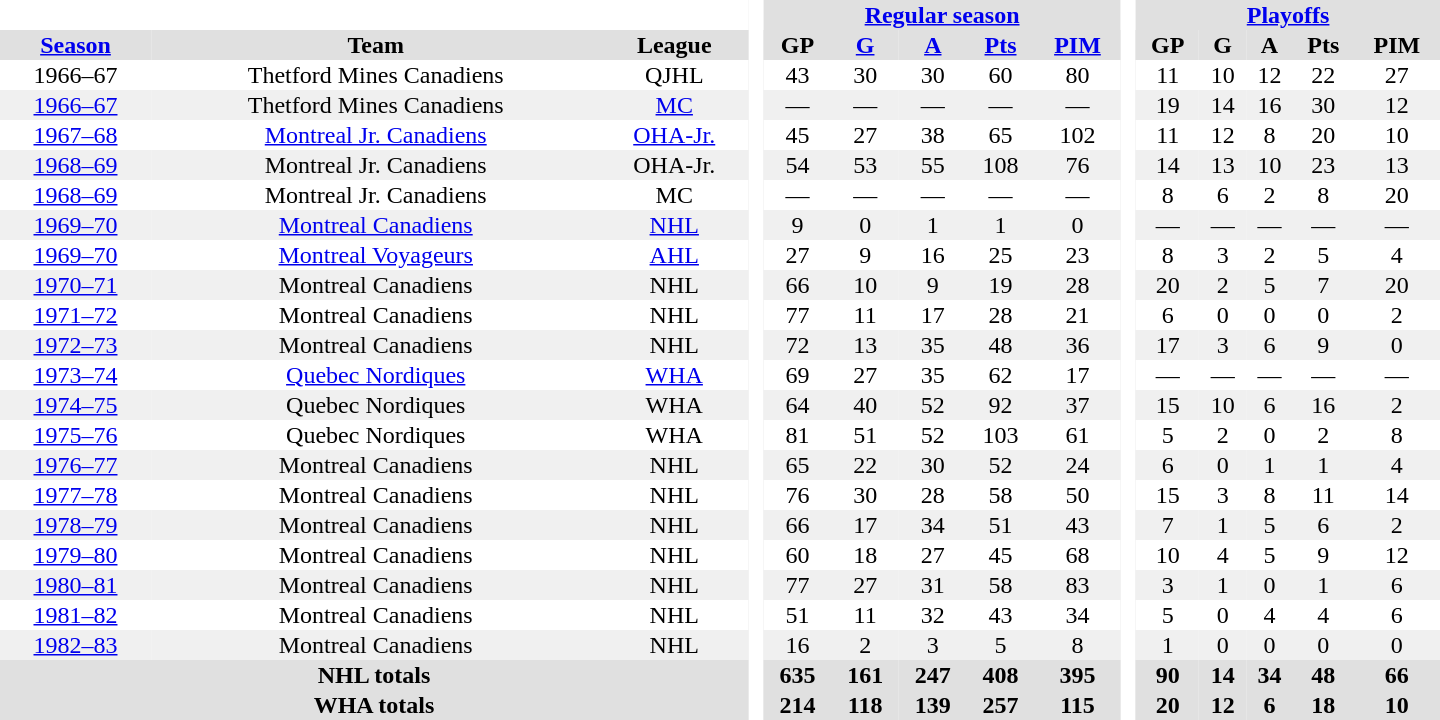<table border="0" cellpadding="1" cellspacing="0" style="text-align:center; width:60em">
<tr bgcolor="#e0e0e0">
<th colspan="3" bgcolor="#ffffff"> </th>
<th rowspan="99" bgcolor="#ffffff"> </th>
<th colspan="5"><a href='#'>Regular season</a></th>
<th rowspan="99" bgcolor="#ffffff"> </th>
<th colspan="5"><a href='#'>Playoffs</a></th>
</tr>
<tr bgcolor="#e0e0e0">
<th><a href='#'>Season</a></th>
<th>Team</th>
<th>League</th>
<th>GP</th>
<th><a href='#'>G</a></th>
<th><a href='#'>A</a></th>
<th><a href='#'>Pts</a></th>
<th><a href='#'>PIM</a></th>
<th>GP</th>
<th>G</th>
<th>A</th>
<th>Pts</th>
<th>PIM</th>
</tr>
<tr>
<td>1966–67</td>
<td>Thetford Mines Canadiens</td>
<td>QJHL</td>
<td>43</td>
<td>30</td>
<td>30</td>
<td>60</td>
<td>80</td>
<td>11</td>
<td>10</td>
<td>12</td>
<td>22</td>
<td>27</td>
</tr>
<tr bgcolor="#f0f0f0">
<td><a href='#'>1966–67</a></td>
<td>Thetford Mines Canadiens</td>
<td><a href='#'>MC</a></td>
<td>—</td>
<td>—</td>
<td>—</td>
<td>—</td>
<td>—</td>
<td>19</td>
<td>14</td>
<td>16</td>
<td>30</td>
<td>12</td>
</tr>
<tr>
<td><a href='#'>1967–68</a></td>
<td><a href='#'>Montreal Jr. Canadiens</a></td>
<td><a href='#'>OHA-Jr.</a></td>
<td>45</td>
<td>27</td>
<td>38</td>
<td>65</td>
<td>102</td>
<td>11</td>
<td>12</td>
<td>8</td>
<td>20</td>
<td>10</td>
</tr>
<tr bgcolor="#f0f0f0">
<td><a href='#'>1968–69</a></td>
<td>Montreal Jr. Canadiens</td>
<td>OHA-Jr.</td>
<td>54</td>
<td>53</td>
<td>55</td>
<td>108</td>
<td>76</td>
<td>14</td>
<td>13</td>
<td>10</td>
<td>23</td>
<td>13</td>
</tr>
<tr>
<td><a href='#'>1968–69</a></td>
<td>Montreal Jr. Canadiens</td>
<td>MC</td>
<td>—</td>
<td>—</td>
<td>—</td>
<td>—</td>
<td>—</td>
<td>8</td>
<td>6</td>
<td>2</td>
<td>8</td>
<td>20</td>
</tr>
<tr bgcolor="#f0f0f0">
<td><a href='#'>1969–70</a></td>
<td><a href='#'>Montreal Canadiens</a></td>
<td><a href='#'>NHL</a></td>
<td>9</td>
<td>0</td>
<td>1</td>
<td>1</td>
<td>0</td>
<td>—</td>
<td>—</td>
<td>—</td>
<td>—</td>
<td>—</td>
</tr>
<tr>
<td><a href='#'>1969–70</a></td>
<td><a href='#'>Montreal Voyageurs</a></td>
<td><a href='#'>AHL</a></td>
<td>27</td>
<td>9</td>
<td>16</td>
<td>25</td>
<td>23</td>
<td>8</td>
<td>3</td>
<td>2</td>
<td>5</td>
<td>4</td>
</tr>
<tr bgcolor="#f0f0f0">
<td><a href='#'>1970–71</a></td>
<td>Montreal Canadiens</td>
<td>NHL</td>
<td>66</td>
<td>10</td>
<td>9</td>
<td>19</td>
<td>28</td>
<td>20</td>
<td>2</td>
<td>5</td>
<td>7</td>
<td>20</td>
</tr>
<tr>
<td><a href='#'>1971–72</a></td>
<td>Montreal Canadiens</td>
<td>NHL</td>
<td>77</td>
<td>11</td>
<td>17</td>
<td>28</td>
<td>21</td>
<td>6</td>
<td>0</td>
<td>0</td>
<td>0</td>
<td>2</td>
</tr>
<tr bgcolor="#f0f0f0">
<td><a href='#'>1972–73</a></td>
<td>Montreal Canadiens</td>
<td>NHL</td>
<td>72</td>
<td>13</td>
<td>35</td>
<td>48</td>
<td>36</td>
<td>17</td>
<td>3</td>
<td>6</td>
<td>9</td>
<td>0</td>
</tr>
<tr>
<td><a href='#'>1973–74</a></td>
<td><a href='#'>Quebec Nordiques</a></td>
<td><a href='#'>WHA</a></td>
<td>69</td>
<td>27</td>
<td>35</td>
<td>62</td>
<td>17</td>
<td>—</td>
<td>—</td>
<td>—</td>
<td>—</td>
<td>—</td>
</tr>
<tr bgcolor="#f0f0f0">
<td><a href='#'>1974–75</a></td>
<td>Quebec Nordiques</td>
<td>WHA</td>
<td>64</td>
<td>40</td>
<td>52</td>
<td>92</td>
<td>37</td>
<td>15</td>
<td>10</td>
<td>6</td>
<td>16</td>
<td>2</td>
</tr>
<tr>
<td><a href='#'>1975–76</a></td>
<td>Quebec Nordiques</td>
<td>WHA</td>
<td>81</td>
<td>51</td>
<td>52</td>
<td>103</td>
<td>61</td>
<td>5</td>
<td>2</td>
<td>0</td>
<td>2</td>
<td>8</td>
</tr>
<tr bgcolor="#f0f0f0">
<td><a href='#'>1976–77</a></td>
<td>Montreal Canadiens</td>
<td>NHL</td>
<td>65</td>
<td>22</td>
<td>30</td>
<td>52</td>
<td>24</td>
<td>6</td>
<td>0</td>
<td>1</td>
<td>1</td>
<td>4</td>
</tr>
<tr>
<td><a href='#'>1977–78</a></td>
<td>Montreal Canadiens</td>
<td>NHL</td>
<td>76</td>
<td>30</td>
<td>28</td>
<td>58</td>
<td>50</td>
<td>15</td>
<td>3</td>
<td>8</td>
<td>11</td>
<td>14</td>
</tr>
<tr bgcolor="#f0f0f0">
<td><a href='#'>1978–79</a></td>
<td>Montreal Canadiens</td>
<td>NHL</td>
<td>66</td>
<td>17</td>
<td>34</td>
<td>51</td>
<td>43</td>
<td>7</td>
<td>1</td>
<td>5</td>
<td>6</td>
<td>2</td>
</tr>
<tr>
<td><a href='#'>1979–80</a></td>
<td>Montreal Canadiens</td>
<td>NHL</td>
<td>60</td>
<td>18</td>
<td>27</td>
<td>45</td>
<td>68</td>
<td>10</td>
<td>4</td>
<td>5</td>
<td>9</td>
<td>12</td>
</tr>
<tr bgcolor="#f0f0f0">
<td><a href='#'>1980–81</a></td>
<td>Montreal Canadiens</td>
<td>NHL</td>
<td>77</td>
<td>27</td>
<td>31</td>
<td>58</td>
<td>83</td>
<td>3</td>
<td>1</td>
<td>0</td>
<td>1</td>
<td>6</td>
</tr>
<tr>
<td><a href='#'>1981–82</a></td>
<td>Montreal Canadiens</td>
<td>NHL</td>
<td>51</td>
<td>11</td>
<td>32</td>
<td>43</td>
<td>34</td>
<td>5</td>
<td>0</td>
<td>4</td>
<td>4</td>
<td>6</td>
</tr>
<tr bgcolor="#f0f0f0">
<td><a href='#'>1982–83</a></td>
<td>Montreal Canadiens</td>
<td>NHL</td>
<td>16</td>
<td>2</td>
<td>3</td>
<td>5</td>
<td>8</td>
<td>1</td>
<td>0</td>
<td>0</td>
<td>0</td>
<td>0</td>
</tr>
<tr bgcolor="#e0e0e0">
<th colspan="3">NHL totals</th>
<th>635</th>
<th>161</th>
<th>247</th>
<th>408</th>
<th>395</th>
<th>90</th>
<th>14</th>
<th>34</th>
<th>48</th>
<th>66</th>
</tr>
<tr bgcolor="#e0e0e0">
<th colspan="3">WHA totals</th>
<th>214</th>
<th>118</th>
<th>139</th>
<th>257</th>
<th>115</th>
<th>20</th>
<th>12</th>
<th>6</th>
<th>18</th>
<th>10</th>
</tr>
</table>
